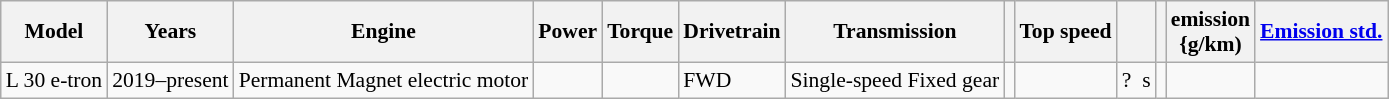<table class="wikitable" style="font-size: 90%">
<tr>
<th>Model</th>
<th>Years</th>
<th>Engine</th>
<th>Power</th>
<th>Torque</th>
<th>Drivetrain</th>
<th>Transmission</th>
<th></th>
<th>Top speed</th>
<th></th>
<th></th>
<th> emission<br>{g/km)</th>
<th><a href='#'>Emission std.</a></th>
</tr>
<tr>
<td>L 30 e-tron</td>
<td>2019–present</td>
<td>Permanent Magnet electric motor</td>
<td></td>
<td></td>
<td>FWD</td>
<td>Single-speed Fixed gear</td>
<td></td>
<td></td>
<td>?  s</td>
<td></td>
<td></td>
</tr>
</table>
